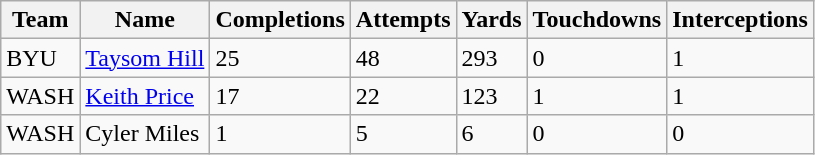<table class="wikitable sortable">
<tr>
<th>Team</th>
<th>Name</th>
<th>Completions</th>
<th>Attempts</th>
<th>Yards</th>
<th>Touchdowns</th>
<th>Interceptions</th>
</tr>
<tr>
<td>BYU</td>
<td><a href='#'>Taysom Hill</a></td>
<td>25</td>
<td>48</td>
<td>293</td>
<td>0</td>
<td>1</td>
</tr>
<tr>
<td>WASH</td>
<td><a href='#'>Keith Price</a></td>
<td>17</td>
<td>22</td>
<td>123</td>
<td>1</td>
<td>1</td>
</tr>
<tr>
<td>WASH</td>
<td>Cyler Miles</td>
<td>1</td>
<td>5</td>
<td>6</td>
<td>0</td>
<td>0</td>
</tr>
</table>
